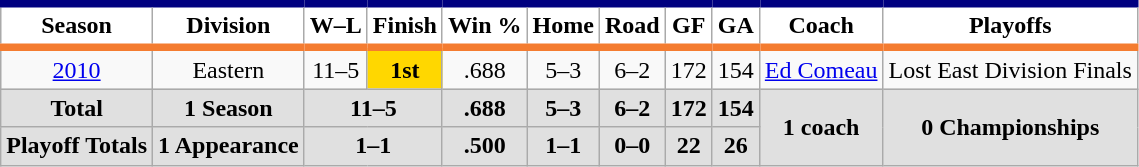<table class="wikitable">
<tr>
<th style="background:#FFFFFF;border-top:navy 5px solid;border-bottom:#F47C30 5px solid;">Season</th>
<th style="background:#FFFFFF;border-top:navy 5px solid;border-bottom:#F47C30 5px solid;">Division</th>
<th style="background:#FFFFFF;border-top:navy 5px solid;border-bottom:#F47C30 5px solid;">W–L</th>
<th style="background:#FFFFFF;border-top:navy 5px solid;border-bottom:#F47C30 5px solid;">Finish</th>
<th style="background:#FFFFFF;border-top:navy 5px solid;border-bottom:#F47C30 5px solid;">Win %</th>
<th style="background:#FFFFFF;border-top:navy 5px solid;border-bottom:#F47C30 5px solid;">Home</th>
<th style="background:#FFFFFF;border-top:navy 5px solid;border-bottom:#F47C30 5px solid;">Road</th>
<th style="background:#FFFFFF;border-top:navy 5px solid;border-bottom:#F47C30 5px solid;">GF</th>
<th style="background:#FFFFFF;border-top:navy 5px solid;border-bottom:#F47C30 5px solid;">GA</th>
<th style="background:#FFFFFF;border-top:navy 5px solid;border-bottom:#F47C30 5px solid;">Coach</th>
<th style="background:#FFFFFF;border-top:navy 5px solid;border-bottom:#F47C30 5px solid;">Playoffs</th>
</tr>
<tr ALIGN=center>
<td><a href='#'>2010</a></td>
<td>Eastern</td>
<td>11–5</td>
<td bgcolor="gold"><strong>1st</strong></td>
<td>.688</td>
<td>5–3</td>
<td>6–2</td>
<td>172</td>
<td>154</td>
<td><a href='#'>Ed Comeau</a></td>
<td>Lost East Division Finals</td>
</tr>
<tr ALIGN=center | bgcolor="#e0e0e0">
<td><strong>Total</strong></td>
<td><strong>1 Season</strong></td>
<td colspan="2"><strong>11–5</strong></td>
<td><strong>.688</strong></td>
<td><strong>5–3</strong></td>
<td><strong>6–2</strong></td>
<td><strong>172</strong></td>
<td><strong>154</strong></td>
<td rowspan="2"><strong>1 coach</strong></td>
<td rowspan="2"><strong>0 Championships</strong></td>
</tr>
<tr ALIGN=center | bgcolor="#e0e0e0">
<td><strong>Playoff Totals</strong></td>
<td><strong>1 Appearance</strong></td>
<td colspan="2"><strong>1–1</strong></td>
<td><strong>.500</strong></td>
<td><strong>1–1</strong></td>
<td><strong>0–0</strong></td>
<td><strong>22</strong></td>
<td><strong>26</strong></td>
</tr>
</table>
